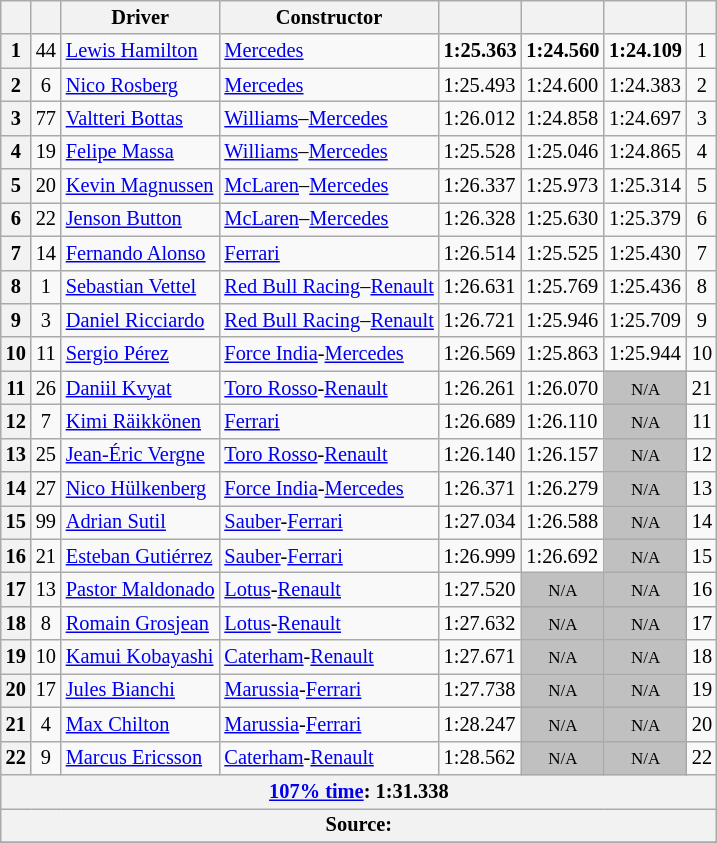<table class="wikitable sortable" style="font-size:85%">
<tr>
<th scope="col"></th>
<th scope="col"></th>
<th scope="col">Driver</th>
<th scope="col">Constructor</th>
<th scope="col"></th>
<th scope="col"></th>
<th scope="col"></th>
<th scope="col"></th>
</tr>
<tr>
<th scope="row">1</th>
<td align="center">44</td>
<td data-sort-value="HAM"> <a href='#'>Lewis Hamilton</a></td>
<td><a href='#'>Mercedes</a></td>
<td><strong>1:25.363</strong></td>
<td><strong>1:24.560</strong></td>
<td><strong>1:24.109</strong></td>
<td align="center">1</td>
</tr>
<tr>
<th scope="row">2</th>
<td align="center">6</td>
<td data-sort-value="ROS"> <a href='#'>Nico Rosberg</a></td>
<td><a href='#'>Mercedes</a></td>
<td>1:25.493</td>
<td>1:24.600</td>
<td>1:24.383</td>
<td align="center">2</td>
</tr>
<tr>
<th scope="row">3</th>
<td align="center">77</td>
<td data-sort-value="BOT"> <a href='#'>Valtteri Bottas</a></td>
<td><a href='#'>Williams</a>–<a href='#'>Mercedes</a></td>
<td>1:26.012</td>
<td>1:24.858</td>
<td>1:24.697</td>
<td align="center">3</td>
</tr>
<tr>
<th scope="row">4</th>
<td align="center">19</td>
<td data-sort-value="MAS"> <a href='#'>Felipe Massa</a></td>
<td><a href='#'>Williams</a>–<a href='#'>Mercedes</a></td>
<td>1:25.528</td>
<td>1:25.046</td>
<td>1:24.865</td>
<td align="center">4</td>
</tr>
<tr>
<th scope="row">5</th>
<td align="center">20</td>
<td data-sort-value="MAG"> <a href='#'>Kevin Magnussen</a></td>
<td><a href='#'>McLaren</a>–<a href='#'>Mercedes</a></td>
<td>1:26.337</td>
<td>1:25.973</td>
<td>1:25.314</td>
<td align="center">5</td>
</tr>
<tr>
<th scope="row">6</th>
<td align="center">22</td>
<td data-sort-value="BUT"> <a href='#'>Jenson Button</a></td>
<td><a href='#'>McLaren</a>–<a href='#'>Mercedes</a></td>
<td>1:26.328</td>
<td>1:25.630</td>
<td>1:25.379</td>
<td align="center">6</td>
</tr>
<tr>
<th scope="row">7</th>
<td align="center">14</td>
<td data-sort-value="ALO"> <a href='#'>Fernando Alonso</a></td>
<td><a href='#'>Ferrari</a></td>
<td>1:26.514</td>
<td>1:25.525</td>
<td>1:25.430</td>
<td align="center">7</td>
</tr>
<tr>
<th scope="row">8</th>
<td align="center">1</td>
<td data-sort-value="VET"> <a href='#'>Sebastian Vettel</a></td>
<td><a href='#'>Red Bull Racing</a>–<a href='#'>Renault</a></td>
<td>1:26.631</td>
<td>1:25.769</td>
<td>1:25.436</td>
<td align="center">8</td>
</tr>
<tr>
<th scope="row">9</th>
<td align="center">3</td>
<td data-sort-value="RIC"> <a href='#'>Daniel Ricciardo</a></td>
<td><a href='#'>Red Bull Racing</a>–<a href='#'>Renault</a></td>
<td>1:26.721</td>
<td>1:25.946</td>
<td>1:25.709</td>
<td align="center">9</td>
</tr>
<tr>
<th scope="row">10</th>
<td align="center">11</td>
<td data-sort-value="PER"> <a href='#'>Sergio Pérez</a></td>
<td><a href='#'>Force India</a>-<a href='#'>Mercedes</a></td>
<td>1:26.569</td>
<td>1:25.863</td>
<td>1:25.944</td>
<td align="center">10</td>
</tr>
<tr>
<th scope="row">11</th>
<td align="center">26</td>
<td data-sort-value="KVY"> <a href='#'>Daniil Kvyat</a></td>
<td><a href='#'>Toro Rosso</a>-<a href='#'>Renault</a></td>
<td>1:26.261</td>
<td>1:26.070</td>
<td style="background: silver" align="center" data-sort-value="11"><small>N/A</small></td>
<td align="center">21</td>
</tr>
<tr>
<th scope="row">12</th>
<td align="center">7</td>
<td data-sort-value="RAI"> <a href='#'>Kimi Räikkönen</a></td>
<td><a href='#'>Ferrari</a></td>
<td>1:26.689</td>
<td>1:26.110</td>
<td style="background: silver" align="center" data-sort-value="12"><small>N/A</small></td>
<td align="center">11</td>
</tr>
<tr>
<th scope="row">13</th>
<td align="center">25</td>
<td data-sort-value="VER"> <a href='#'>Jean-Éric Vergne</a></td>
<td><a href='#'>Toro Rosso</a>-<a href='#'>Renault</a></td>
<td>1:26.140</td>
<td>1:26.157</td>
<td style="background: silver" align="center" data-sort-value="13"><small>N/A</small></td>
<td align="center">12</td>
</tr>
<tr>
<th scope="row">14</th>
<td align="center">27</td>
<td data-sort-value="HUL"> <a href='#'>Nico Hülkenberg</a></td>
<td><a href='#'>Force India</a>-<a href='#'>Mercedes</a></td>
<td>1:26.371</td>
<td>1:26.279</td>
<td style="background: silver" align="center" data-sort-value="14"><small>N/A</small></td>
<td align="center">13</td>
</tr>
<tr>
<th scope="row">15</th>
<td align="center">99</td>
<td data-sort-value="SUT"> <a href='#'>Adrian Sutil</a></td>
<td><a href='#'>Sauber</a>-<a href='#'>Ferrari</a></td>
<td>1:27.034</td>
<td>1:26.588</td>
<td style="background: silver" align="center" data-sort-value="15"><small>N/A</small></td>
<td align="center">14</td>
</tr>
<tr>
<th scope="row">16</th>
<td align="center">21</td>
<td data-sort-value="GUT"> <a href='#'>Esteban Gutiérrez</a></td>
<td><a href='#'>Sauber</a>-<a href='#'>Ferrari</a></td>
<td>1:26.999</td>
<td>1:26.692</td>
<td style="background: silver" align="center" data-sort-value="16"><small>N/A</small></td>
<td align="center">15</td>
</tr>
<tr>
<th scope="row">17</th>
<td align="center">13</td>
<td data-sort-value="MAL"> <a href='#'>Pastor Maldonado</a></td>
<td><a href='#'>Lotus</a>-<a href='#'>Renault</a></td>
<td>1:27.520</td>
<td style="background: silver" align="center" data-sort-value="17"><small>N/A</small></td>
<td style="background: silver" align="center" data-sort-value="17"><small>N/A</small></td>
<td align="center">16</td>
</tr>
<tr>
<th scope="row">18</th>
<td align="center">8</td>
<td data-sort-value="GRO"> <a href='#'>Romain Grosjean</a></td>
<td><a href='#'>Lotus</a>-<a href='#'>Renault</a></td>
<td>1:27.632</td>
<td style="background: silver" align="center" data-sort-value="18"><small>N/A</small></td>
<td style="background: silver" align="center" data-sort-value="18"><small>N/A</small></td>
<td align="center">17</td>
</tr>
<tr>
<th scope="row">19</th>
<td align="center">10</td>
<td data-sort-value="KOB"> <a href='#'>Kamui Kobayashi</a></td>
<td><a href='#'>Caterham</a>-<a href='#'>Renault</a></td>
<td>1:27.671</td>
<td style="background: silver" align="center" data-sort-value="19"><small>N/A</small></td>
<td style="background: silver" align="center" data-sort-value="19"><small>N/A</small></td>
<td align="center">18</td>
</tr>
<tr>
<th scope="row">20</th>
<td align="center">17</td>
<td data-sort-value="BIA"> <a href='#'>Jules Bianchi</a></td>
<td><a href='#'>Marussia</a>-<a href='#'>Ferrari</a></td>
<td>1:27.738</td>
<td style="background: silver" align="center" data-sort-value="20"><small>N/A</small></td>
<td style="background: silver" align="center" data-sort-value="20"><small>N/A</small></td>
<td align="center">19</td>
</tr>
<tr>
<th scope="row">21</th>
<td align="center">4</td>
<td data-sort-value="CHI"> <a href='#'>Max Chilton</a></td>
<td><a href='#'>Marussia</a>-<a href='#'>Ferrari</a></td>
<td>1:28.247</td>
<td style="background: silver" align="center" data-sort-value="21"><small>N/A</small></td>
<td style="background: silver" align="center" data-sort-value="21"><small>N/A</small></td>
<td align="center">20</td>
</tr>
<tr>
<th scope="row">22</th>
<td align="center">9</td>
<td data-sort-value="ERI"> <a href='#'>Marcus Ericsson</a></td>
<td><a href='#'>Caterham</a>-<a href='#'>Renault</a></td>
<td>1:28.562</td>
<td style="background: silver" align="center" data-sort-value="22"><small>N/A</small></td>
<td style="background: silver" align="center" data-sort-value="22"><small>N/A</small></td>
<td align="center">22</td>
</tr>
<tr class="sortbottom">
<th colspan="8"><a href='#'>107% time</a>: 1:31.338</th>
</tr>
<tr class="sortbottom">
<th colspan="8">Source:</th>
</tr>
<tr>
</tr>
</table>
